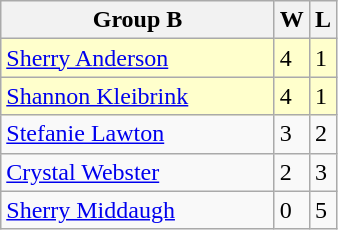<table class="wikitable">
<tr>
<th width=175>Group B</th>
<th>W</th>
<th>L</th>
</tr>
<tr bgcolor=#ffffcc>
<td> <a href='#'>Sherry Anderson</a></td>
<td>4</td>
<td>1</td>
</tr>
<tr bgcolor=#ffffcc>
<td> <a href='#'>Shannon Kleibrink</a></td>
<td>4</td>
<td>1</td>
</tr>
<tr>
<td> <a href='#'>Stefanie Lawton</a></td>
<td>3</td>
<td>2</td>
</tr>
<tr>
<td> <a href='#'>Crystal Webster</a></td>
<td>2</td>
<td>3</td>
</tr>
<tr>
<td> <a href='#'>Sherry Middaugh</a></td>
<td>0</td>
<td>5</td>
</tr>
</table>
